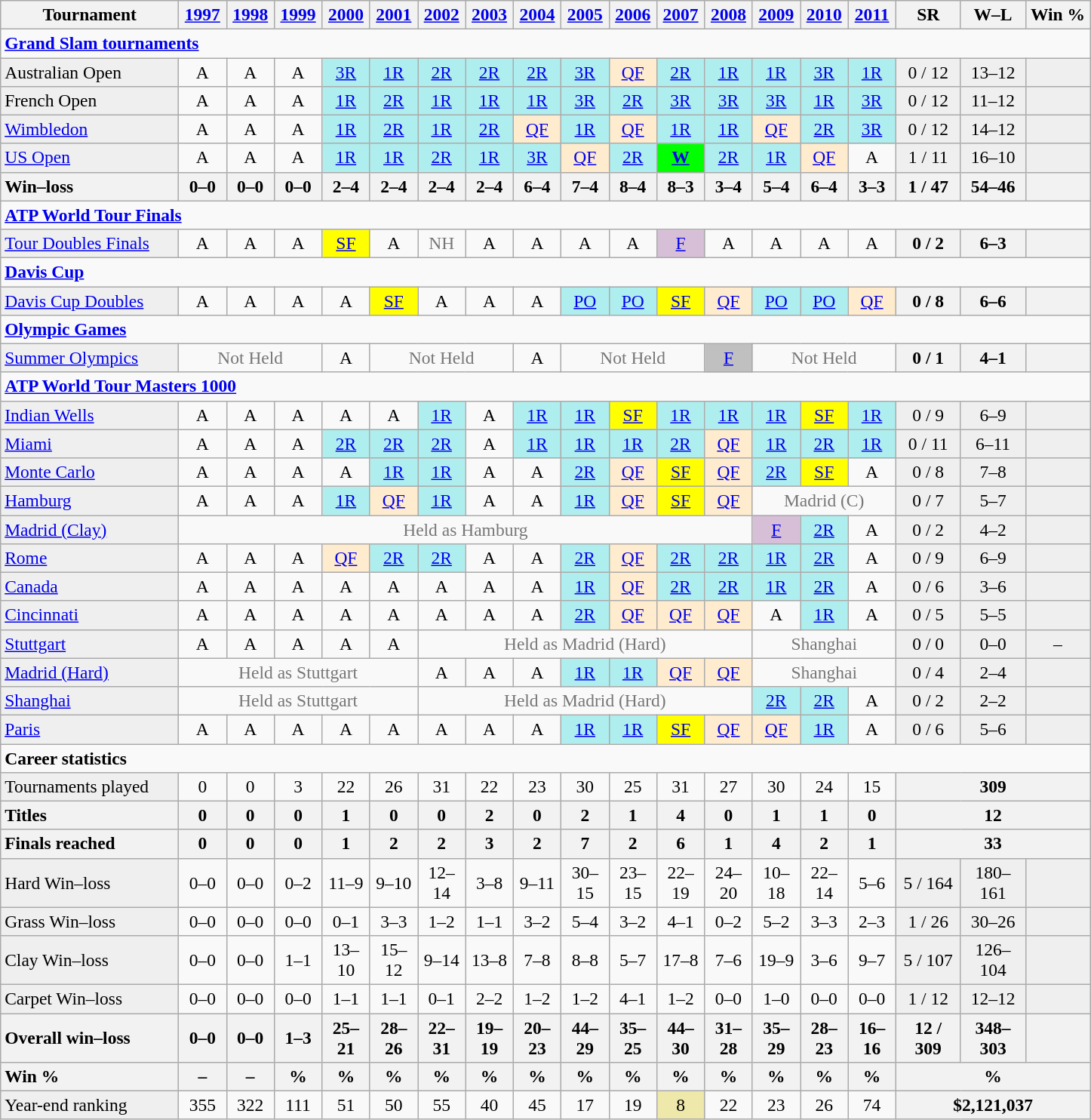<table class=wikitable style=text-align:center;font-size:98%>
<tr>
<th width=150>Tournament</th>
<th width=35><a href='#'>1997</a></th>
<th width=35><a href='#'>1998</a></th>
<th width=35><a href='#'>1999</a></th>
<th width=35><a href='#'>2000</a></th>
<th width=35><a href='#'>2001</a></th>
<th width=35><a href='#'>2002</a></th>
<th width=35><a href='#'>2003</a></th>
<th width=35><a href='#'>2004</a></th>
<th width=35><a href='#'>2005</a></th>
<th width=35><a href='#'>2006</a></th>
<th width=35><a href='#'>2007</a></th>
<th width=35><a href='#'>2008</a></th>
<th width=35><a href='#'>2009</a></th>
<th width=35><a href='#'>2010</a></th>
<th width=35><a href='#'>2011</a></th>
<th width=50>SR</th>
<th width=50>W–L</th>
<th width=50>Win %</th>
</tr>
<tr>
<td colspan=19 align=left><a href='#'><strong>Grand Slam tournaments</strong></a></td>
</tr>
<tr>
<td bgcolor=#efefef align=left>Australian Open</td>
<td>A</td>
<td>A</td>
<td>A</td>
<td bgcolor=#afeeee><a href='#'>3R</a></td>
<td bgcolor=#afeeee><a href='#'>1R</a></td>
<td bgcolor=#afeeee><a href='#'>2R</a></td>
<td bgcolor=#afeeee><a href='#'>2R</a></td>
<td bgcolor=#afeeee><a href='#'>2R</a></td>
<td bgcolor=#afeeee><a href='#'>3R</a></td>
<td bgcolor=blanchedalmond><a href='#'>QF</a></td>
<td bgcolor=#afeeee><a href='#'>2R</a></td>
<td bgcolor=#afeeee><a href='#'>1R</a></td>
<td bgcolor=#afeeee><a href='#'>1R</a></td>
<td bgcolor=#afeeee><a href='#'>3R</a></td>
<td bgcolor=#afeeee><a href='#'>1R</a></td>
<td bgcolor=#efefef>0 / 12</td>
<td bgcolor=#efefef>13–12</td>
<td bgcolor=#efefef></td>
</tr>
<tr>
<td bgcolor=#efefef align=left>French Open</td>
<td>A</td>
<td>A</td>
<td>A</td>
<td bgcolor=#afeeee><a href='#'>1R</a></td>
<td bgcolor=#afeeee><a href='#'>2R</a></td>
<td bgcolor=#afeeee><a href='#'>1R</a></td>
<td bgcolor=#afeeee><a href='#'>1R</a></td>
<td bgcolor=#afeeee><a href='#'>1R</a></td>
<td bgcolor=#afeeee><a href='#'>3R</a></td>
<td bgcolor=#afeeee><a href='#'>2R</a></td>
<td bgcolor=#afeeee><a href='#'>3R</a></td>
<td bgcolor=#afeeee><a href='#'>3R</a></td>
<td bgcolor=#afeeee><a href='#'>3R</a></td>
<td bgcolor=#afeeee><a href='#'>1R</a></td>
<td bgcolor=#afeeee><a href='#'>3R</a></td>
<td bgcolor=#efefef>0 / 12<br></td>
<td bgcolor=#efefef>11–12</td>
<td bgcolor=#efefef></td>
</tr>
<tr>
<td bgcolor=#efefef align=left><a href='#'>Wimbledon</a></td>
<td>A</td>
<td>A</td>
<td>A</td>
<td bgcolor=#afeeee><a href='#'>1R</a></td>
<td bgcolor=#afeeee><a href='#'>2R</a></td>
<td bgcolor=#afeeee><a href='#'>1R</a></td>
<td bgcolor=#afeeee><a href='#'>2R</a></td>
<td bgcolor=blanchedalmond><a href='#'>QF</a></td>
<td bgcolor=#afeeee><a href='#'>1R</a></td>
<td bgcolor=blanchedalmond><a href='#'>QF</a></td>
<td bgcolor=#afeeee><a href='#'>1R</a></td>
<td bgcolor=#afeeee><a href='#'>1R</a></td>
<td bgcolor=blanchedalmond><a href='#'>QF</a></td>
<td bgcolor=#afeeee><a href='#'>2R</a></td>
<td bgcolor=#afeeee><a href='#'>3R</a></td>
<td bgcolor=#efefef>0 / 12</td>
<td bgcolor=#efefef>14–12</td>
<td bgcolor=#efefef></td>
</tr>
<tr>
<td bgcolor=#efefef align=left><a href='#'>US Open</a></td>
<td>A</td>
<td>A</td>
<td>A</td>
<td bgcolor=#afeeee><a href='#'>1R</a></td>
<td bgcolor=#afeeee><a href='#'>1R</a></td>
<td bgcolor=#afeeee><a href='#'>2R</a></td>
<td bgcolor=#afeeee><a href='#'>1R</a></td>
<td bgcolor=#afeeee><a href='#'>3R</a></td>
<td bgcolor=blanchedalmond><a href='#'>QF</a></td>
<td bgcolor=#afeeee><a href='#'>2R</a></td>
<td bgcolor=lime><a href='#'><strong>W</strong></a></td>
<td bgcolor=#afeeee><a href='#'>2R</a></td>
<td bgcolor=#afeeee><a href='#'>1R</a></td>
<td bgcolor=blanchedalmond><a href='#'>QF</a></td>
<td>A</td>
<td bgcolor=#efefef>1 / 11<br></td>
<td bgcolor=#efefef>16–10</td>
<td bgcolor=#efefef></td>
</tr>
<tr>
<th style=text-align:left>Win–loss</th>
<th>0–0</th>
<th>0–0</th>
<th>0–0</th>
<th>2–4</th>
<th>2–4</th>
<th>2–4</th>
<th>2–4</th>
<th>6–4</th>
<th>7–4</th>
<th>8–4</th>
<th>8–3</th>
<th>3–4</th>
<th>5–4</th>
<th>6–4</th>
<th>3–3</th>
<th>1 / 47</th>
<th>54–46</th>
<th></th>
</tr>
<tr>
<td colspan=19 align=left><strong><a href='#'>ATP World Tour Finals</a></strong></td>
</tr>
<tr>
<td bgcolor=#efefef align=left><a href='#'>Tour Doubles Finals</a></td>
<td>A</td>
<td>A</td>
<td>A</td>
<td bgcolor=yellow><a href='#'>SF</a></td>
<td>A</td>
<td style=color:#767676>NH</td>
<td>A</td>
<td>A</td>
<td>A</td>
<td>A</td>
<td bgcolor=thistle><a href='#'>F</a></td>
<td>A</td>
<td>A</td>
<td>A</td>
<td>A</td>
<th>0 / 2</th>
<th>6–3</th>
<th></th>
</tr>
<tr>
<td colspan=19 align=left><strong><a href='#'>Davis Cup</a></strong><br></td>
</tr>
<tr>
<td bgcolor=#efefef align=left><a href='#'>Davis Cup Doubles</a></td>
<td>A</td>
<td>A</td>
<td>A</td>
<td>A</td>
<td bgcolor=yellow><a href='#'>SF</a></td>
<td>A</td>
<td>A</td>
<td>A</td>
<td bgcolor=#afeeee><a href='#'>PO</a></td>
<td bgcolor=#afeeee><a href='#'>PO</a></td>
<td bgcolor=yellow><a href='#'>SF</a></td>
<td bgcolor=blanchedalmond><a href='#'>QF</a></td>
<td bgcolor=#afeeee><a href='#'>PO</a></td>
<td bgcolor=#afeeee><a href='#'>PO</a></td>
<td bgcolor=blanchedalmond><a href='#'>QF</a></td>
<th>0 / 8</th>
<th>6–6</th>
<th></th>
</tr>
<tr>
<td colspan=19 align=left><strong><a href='#'>Olympic Games</a></strong></td>
</tr>
<tr>
<td bgcolor=#efefef align=left><a href='#'>Summer Olympics</a></td>
<td colspan=3 style=color:#767676>Not Held</td>
<td>A</td>
<td colspan=3 style=color:#767676>Not Held</td>
<td>A</td>
<td colspan=3 style=color:#767676>Not Held</td>
<td bgcolor=silver><a href='#'>F</a></td>
<td colspan=3 style=color:#767676>Not Held</td>
<th>0 / 1</th>
<th>4–1</th>
<th></th>
</tr>
<tr>
<td colspan=19 align=left><strong><a href='#'>ATP World Tour Masters 1000</a></strong></td>
</tr>
<tr>
<td bgcolor=#efefef align=left><a href='#'>Indian Wells</a></td>
<td>A</td>
<td>A</td>
<td>A</td>
<td>A</td>
<td>A</td>
<td bgcolor=#afeeee><a href='#'>1R</a></td>
<td>A</td>
<td bgcolor=#afeeee><a href='#'>1R</a></td>
<td bgcolor=#afeeee><a href='#'>1R</a></td>
<td bgcolor=yellow><a href='#'>SF</a></td>
<td bgcolor=#afeeee><a href='#'>1R</a></td>
<td bgcolor=#afeeee><a href='#'>1R</a></td>
<td bgcolor=#afeeee><a href='#'>1R</a></td>
<td bgcolor=yellow><a href='#'>SF</a></td>
<td bgcolor=#afeeee><a href='#'>1R</a></td>
<td bgcolor=#efefef>0 / 9</td>
<td bgcolor=#efefef>6–9</td>
<td bgcolor=#efefef></td>
</tr>
<tr>
<td bgcolor=#efefef align=left><a href='#'>Miami</a></td>
<td>A</td>
<td>A</td>
<td>A</td>
<td bgcolor=#afeeee><a href='#'>2R</a></td>
<td bgcolor=#afeeee><a href='#'>2R</a></td>
<td bgcolor=#afeeee><a href='#'>2R</a></td>
<td>A</td>
<td bgcolor=#afeeee><a href='#'>1R</a></td>
<td bgcolor=#afeeee><a href='#'>1R</a></td>
<td bgcolor=#afeeee><a href='#'>1R</a></td>
<td bgcolor=#afeeee><a href='#'>2R</a></td>
<td bgcolor=blanchedalmond><a href='#'>QF</a></td>
<td bgcolor=#afeeee><a href='#'>1R</a></td>
<td bgcolor=#afeeee><a href='#'>2R</a></td>
<td bgcolor=#afeeee><a href='#'>1R</a></td>
<td bgcolor=#efefef>0 / 11</td>
<td bgcolor=#efefef>6–11</td>
<td bgcolor=#efefef></td>
</tr>
<tr>
<td bgcolor=#efefef align=left><a href='#'>Monte Carlo</a></td>
<td>A</td>
<td>A</td>
<td>A</td>
<td>A</td>
<td bgcolor=#afeeee><a href='#'>1R</a></td>
<td bgcolor=#afeeee><a href='#'>1R</a></td>
<td>A</td>
<td>A</td>
<td bgcolor=#afeeee><a href='#'>2R</a></td>
<td bgcolor=blanchedalmond><a href='#'>QF</a></td>
<td bgcolor=yellow><a href='#'>SF</a></td>
<td bgcolor=blanchedalmond><a href='#'>QF</a></td>
<td bgcolor=#afeeee><a href='#'>2R</a></td>
<td bgcolor=yellow><a href='#'>SF</a></td>
<td>A</td>
<td bgcolor=#efefef>0 / 8</td>
<td bgcolor=#efefef>7–8</td>
<td bgcolor=#efefef></td>
</tr>
<tr>
<td bgcolor=#efefef align=left><a href='#'>Hamburg</a></td>
<td>A</td>
<td>A</td>
<td>A</td>
<td bgcolor=#afeeee><a href='#'>1R</a></td>
<td bgcolor=blanchedalmond><a href='#'>QF</a></td>
<td bgcolor=#afeeee><a href='#'>1R</a></td>
<td>A</td>
<td>A</td>
<td bgcolor=#afeeee><a href='#'>1R</a></td>
<td bgcolor=blanchedalmond><a href='#'>QF</a></td>
<td bgcolor=yellow><a href='#'>SF</a></td>
<td bgcolor=blanchedalmond><a href='#'>QF</a></td>
<td colspan=3 style=color:#767676>Madrid (C)</td>
<td bgcolor=#efefef>0 / 7<br></td>
<td bgcolor=#efefef>5–7</td>
<td bgcolor=#efefef></td>
</tr>
<tr>
<td bgcolor=#efefef align=left><a href='#'>Madrid (Clay)</a></td>
<td colspan=12 style=color:#767676>Held as Hamburg</td>
<td bgcolor=thistle><a href='#'>F</a></td>
<td bgcolor=#afeeee><a href='#'>2R</a></td>
<td>A</td>
<td bgcolor=#efefef>0 / 2</td>
<td bgcolor=#efefef>4–2</td>
<td bgcolor=#efefef></td>
</tr>
<tr>
<td bgcolor=#efefef align=left><a href='#'>Rome</a></td>
<td>A</td>
<td>A</td>
<td>A</td>
<td bgcolor=blanchedalmond><a href='#'>QF</a></td>
<td bgcolor=#afeeee><a href='#'>2R</a></td>
<td bgcolor=#afeeee><a href='#'>2R</a></td>
<td>A</td>
<td>A</td>
<td bgcolor=#afeeee><a href='#'>2R</a></td>
<td bgcolor=blanchedalmond><a href='#'>QF</a></td>
<td bgcolor=#afeeee><a href='#'>2R</a></td>
<td bgcolor=#afeeee><a href='#'>2R</a></td>
<td bgcolor=#afeeee><a href='#'>1R</a></td>
<td bgcolor=#afeeee><a href='#'>2R</a></td>
<td>A</td>
<td bgcolor=#efefef>0 / 9</td>
<td bgcolor=#efefef>6–9</td>
<td bgcolor=#efefef></td>
</tr>
<tr>
<td bgcolor=#efefef align=left><a href='#'>Canada</a></td>
<td>A</td>
<td>A</td>
<td>A</td>
<td>A</td>
<td>A</td>
<td>A</td>
<td>A</td>
<td>A</td>
<td bgcolor=#afeeee><a href='#'>1R</a></td>
<td bgcolor=blanchedalmond><a href='#'>QF</a></td>
<td bgcolor=#afeeee><a href='#'>2R</a></td>
<td bgcolor=#afeeee><a href='#'>2R</a></td>
<td bgcolor=#afeeee><a href='#'>1R</a></td>
<td bgcolor=#afeeee><a href='#'>2R</a></td>
<td>A</td>
<td bgcolor=#efefef>0 / 6</td>
<td bgcolor=#efefef>3–6</td>
<td bgcolor=#efefef></td>
</tr>
<tr>
<td bgcolor=#efefef align=left><a href='#'>Cincinnati</a></td>
<td>A</td>
<td>A</td>
<td>A</td>
<td>A</td>
<td>A</td>
<td>A</td>
<td>A</td>
<td>A</td>
<td bgcolor=#afeeee><a href='#'>2R</a></td>
<td bgcolor=blanchedalmond><a href='#'>QF</a></td>
<td bgcolor=blanchedalmond><a href='#'>QF</a></td>
<td bgcolor=blanchedalmond><a href='#'>QF</a></td>
<td>A</td>
<td bgcolor=#afeeee><a href='#'>1R</a></td>
<td>A</td>
<td bgcolor=#efefef>0 / 5</td>
<td bgcolor=#efefef>5–5</td>
<td bgcolor=#efefef></td>
</tr>
<tr>
<td bgcolor=#efefef align=left><a href='#'>Stuttgart</a></td>
<td>A</td>
<td>A</td>
<td>A</td>
<td>A</td>
<td>A</td>
<td colspan=7 style=color:#767676>Held as Madrid (Hard)</td>
<td colspan=3 style=color:#767676>Shanghai</td>
<td bgcolor=#efefef>0 / 0</td>
<td bgcolor=#efefef>0–0</td>
<td bgcolor=#efefef>–</td>
</tr>
<tr>
<td bgcolor=#efefef align=left><a href='#'>Madrid (Hard)</a></td>
<td colspan=5 style=color:#767676>Held as Stuttgart</td>
<td>A</td>
<td>A</td>
<td>A</td>
<td bgcolor=#afeeee><a href='#'>1R</a></td>
<td bgcolor=#afeeee><a href='#'>1R</a></td>
<td bgcolor=blanchedalmond><a href='#'>QF</a></td>
<td bgcolor=blanchedalmond><a href='#'>QF</a></td>
<td colspan=3 style=color:#767676>Shanghai</td>
<td bgcolor=#efefef>0 / 4</td>
<td bgcolor=#efefef>2–4</td>
<td bgcolor=#efefef></td>
</tr>
<tr>
<td bgcolor=#efefef align=left><a href='#'>Shanghai</a></td>
<td colspan=5 style=color:#767676>Held as Stuttgart</td>
<td colspan=7 style=color:#767676>Held as Madrid (Hard)</td>
<td bgcolor=#afeeee><a href='#'>2R</a></td>
<td bgcolor=#afeeee><a href='#'>2R</a></td>
<td>A</td>
<td bgcolor=#efefef>0 / 2</td>
<td bgcolor=#efefef>2–2</td>
<td bgcolor=#efefef></td>
</tr>
<tr>
<td bgcolor=#efefef align=left><a href='#'>Paris</a></td>
<td>A</td>
<td>A</td>
<td>A</td>
<td>A</td>
<td>A</td>
<td>A</td>
<td>A</td>
<td>A</td>
<td bgcolor=#afeeee><a href='#'>1R</a></td>
<td bgcolor=#afeeee><a href='#'>1R</a></td>
<td bgcolor=yellow><a href='#'>SF</a></td>
<td bgcolor=blanchedalmond><a href='#'>QF</a></td>
<td bgcolor=blanchedalmond><a href='#'>QF</a></td>
<td bgcolor=#afeeee><a href='#'>1R</a></td>
<td>A</td>
<td bgcolor=#efefef>0 / 6</td>
<td bgcolor=#efefef>5–6</td>
<td bgcolor=#efefef></td>
</tr>
<tr>
<td colspan=19 align=left><strong>Career statistics</strong></td>
</tr>
<tr>
<td bgcolor=#efefef align=left>Tournaments played</td>
<td>0</td>
<td>0</td>
<td>3</td>
<td>22</td>
<td>26</td>
<td>31</td>
<td>22</td>
<td>23</td>
<td>30</td>
<td>25</td>
<td>31</td>
<td>27</td>
<td>30</td>
<td>24</td>
<td>15</td>
<th colspan=3>309</th>
</tr>
<tr>
<th style=text-align:left>Titles</th>
<th>0</th>
<th>0</th>
<th>0</th>
<th>1</th>
<th>0</th>
<th>0</th>
<th>2</th>
<th>0</th>
<th>2</th>
<th>1</th>
<th>4</th>
<th>0</th>
<th>1</th>
<th>1</th>
<th>0</th>
<th colspan=3>12</th>
</tr>
<tr>
<th style=text-align:left>Finals reached</th>
<th>0</th>
<th>0</th>
<th>0</th>
<th>1</th>
<th>2</th>
<th>2</th>
<th>3</th>
<th>2</th>
<th>7</th>
<th>2</th>
<th>6</th>
<th>1</th>
<th>4</th>
<th>2</th>
<th>1</th>
<th colspan=3>33</th>
</tr>
<tr>
<td bgcolor=#efefef align=left>Hard Win–loss</td>
<td>0–0</td>
<td>0–0</td>
<td>0–2</td>
<td>11–9</td>
<td>9–10</td>
<td>12–14</td>
<td>3–8</td>
<td>9–11</td>
<td>30–15</td>
<td>23–15</td>
<td>22–19</td>
<td>24–20</td>
<td>10–18</td>
<td>22–14</td>
<td>5–6</td>
<td bgcolor=#efefef>5 / 164</td>
<td bgcolor=#efefef>180–161</td>
<td bgcolor=#efefef></td>
</tr>
<tr>
<td bgcolor=#efefef align=left>Grass Win–loss</td>
<td>0–0</td>
<td>0–0</td>
<td>0–0</td>
<td>0–1</td>
<td>3–3</td>
<td>1–2</td>
<td>1–1</td>
<td>3–2</td>
<td>5–4</td>
<td>3–2</td>
<td>4–1</td>
<td>0–2</td>
<td>5–2</td>
<td>3–3</td>
<td>2–3</td>
<td bgcolor=#efefef>1 / 26</td>
<td bgcolor=#efefef>30–26</td>
<td bgcolor=#efefef></td>
</tr>
<tr>
<td bgcolor=#efefef align=left>Clay Win–loss</td>
<td>0–0</td>
<td>0–0</td>
<td>1–1</td>
<td>13–10</td>
<td>15–12</td>
<td>9–14</td>
<td>13–8</td>
<td>7–8</td>
<td>8–8</td>
<td>5–7</td>
<td>17–8</td>
<td>7–6</td>
<td>19–9</td>
<td>3–6</td>
<td>9–7</td>
<td bgcolor=#efefef>5 / 107</td>
<td bgcolor=#efefef>126–104</td>
<td bgcolor=#efefef></td>
</tr>
<tr>
<td bgcolor=#efefef align=left>Carpet Win–loss</td>
<td>0–0</td>
<td>0–0</td>
<td>0–0</td>
<td>1–1</td>
<td>1–1</td>
<td>0–1</td>
<td>2–2</td>
<td>1–2</td>
<td>1–2</td>
<td>4–1</td>
<td>1–2</td>
<td>0–0</td>
<td>1–0</td>
<td>0–0</td>
<td>0–0</td>
<td bgcolor=#efefef>1 / 12</td>
<td bgcolor=#efefef>12–12</td>
<td bgcolor=#efefef></td>
</tr>
<tr>
<th style=text-align:left>Overall win–loss</th>
<th>0–0</th>
<th>0–0</th>
<th>1–3</th>
<th>25–21</th>
<th>28–26</th>
<th>22–31</th>
<th>19–19</th>
<th>20–23</th>
<th>44–29</th>
<th>35–25</th>
<th>44–30</th>
<th>31–28</th>
<th>35–29</th>
<th>28–23</th>
<th>16–16</th>
<th>12 / 309</th>
<th>348–303</th>
<th></th>
</tr>
<tr>
<th style=text-align:left>Win %</th>
<th>–</th>
<th>–</th>
<th>%</th>
<th>%</th>
<th>%</th>
<th>%</th>
<th>%</th>
<th>%</th>
<th>%</th>
<th>%</th>
<th>%</th>
<th>%</th>
<th>%</th>
<th>%</th>
<th>%</th>
<th colspan=3>%</th>
</tr>
<tr>
<td bgcolor=#efefef align=left>Year-end ranking</td>
<td>355</td>
<td>322</td>
<td>111</td>
<td>51</td>
<td>50</td>
<td>55</td>
<td>40</td>
<td>45</td>
<td>17</td>
<td>19</td>
<td bgcolor=#eee8aa>8</td>
<td>22</td>
<td>23</td>
<td>26</td>
<td>74</td>
<th colspan=3>$2,121,037</th>
</tr>
</table>
